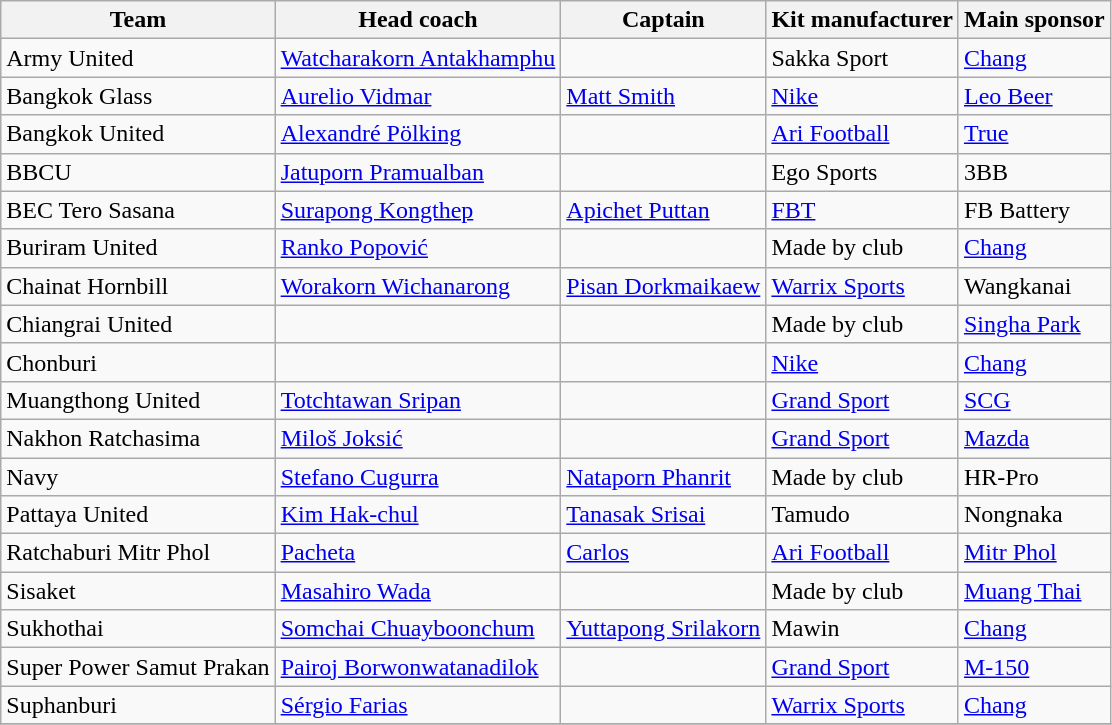<table class="wikitable sortable" style="text-align: left;">
<tr>
<th>Team</th>
<th>Head coach</th>
<th>Captain</th>
<th>Kit manufacturer</th>
<th>Main sponsor</th>
</tr>
<tr>
<td>Army United</td>
<td> <a href='#'>Watcharakorn Antakhamphu</a></td>
<td> </td>
<td>Sakka Sport</td>
<td><a href='#'>Chang</a></td>
</tr>
<tr>
<td>Bangkok Glass</td>
<td> <a href='#'>Aurelio Vidmar</a></td>
<td> <a href='#'>Matt Smith</a></td>
<td><a href='#'>Nike</a></td>
<td><a href='#'>Leo Beer</a></td>
</tr>
<tr>
<td>Bangkok United</td>
<td> <a href='#'>Alexandré Pölking</a></td>
<td> </td>
<td><a href='#'>Ari Football</a></td>
<td><a href='#'>True</a></td>
</tr>
<tr>
<td>BBCU</td>
<td> <a href='#'>Jatuporn Pramualban</a></td>
<td> </td>
<td>Ego Sports</td>
<td>3BB</td>
</tr>
<tr>
<td>BEC Tero Sasana</td>
<td> <a href='#'>Surapong Kongthep</a></td>
<td> <a href='#'>Apichet Puttan</a></td>
<td><a href='#'>FBT</a></td>
<td>FB Battery</td>
</tr>
<tr>
<td>Buriram United</td>
<td> <a href='#'>Ranko Popović</a></td>
<td> </td>
<td>Made by club</td>
<td><a href='#'>Chang</a></td>
</tr>
<tr>
<td>Chainat Hornbill</td>
<td> <a href='#'>Worakorn Wichanarong</a></td>
<td> <a href='#'>Pisan Dorkmaikaew</a></td>
<td><a href='#'>Warrix Sports</a></td>
<td>Wangkanai</td>
</tr>
<tr>
<td>Chiangrai United</td>
<td> </td>
<td> </td>
<td>Made by club</td>
<td><a href='#'>Singha Park</a></td>
</tr>
<tr>
<td>Chonburi</td>
<td> </td>
<td> </td>
<td><a href='#'>Nike</a></td>
<td><a href='#'>Chang</a></td>
</tr>
<tr>
<td>Muangthong United</td>
<td> <a href='#'>Totchtawan Sripan</a></td>
<td> </td>
<td><a href='#'>Grand Sport</a></td>
<td><a href='#'>SCG</a></td>
</tr>
<tr>
<td>Nakhon Ratchasima</td>
<td> <a href='#'>Miloš Joksić</a></td>
<td> </td>
<td><a href='#'>Grand Sport</a></td>
<td><a href='#'>Mazda</a></td>
</tr>
<tr>
<td>Navy</td>
<td> <a href='#'>Stefano Cugurra</a></td>
<td> <a href='#'>Nataporn Phanrit</a></td>
<td>Made by club</td>
<td>HR-Pro</td>
</tr>
<tr>
<td>Pattaya United</td>
<td> <a href='#'>Kim Hak-chul</a></td>
<td> <a href='#'>Tanasak Srisai</a></td>
<td>Tamudo</td>
<td>Nongnaka</td>
</tr>
<tr>
<td>Ratchaburi Mitr Phol</td>
<td> <a href='#'>Pacheta</a></td>
<td> <a href='#'>Carlos</a></td>
<td><a href='#'>Ari Football</a></td>
<td><a href='#'>Mitr Phol</a></td>
</tr>
<tr>
<td>Sisaket</td>
<td> <a href='#'>Masahiro Wada</a></td>
<td> </td>
<td>Made by club</td>
<td><a href='#'>Muang Thai</a></td>
</tr>
<tr>
<td>Sukhothai</td>
<td> <a href='#'>Somchai Chuayboonchum</a></td>
<td> <a href='#'>Yuttapong Srilakorn</a></td>
<td>Mawin</td>
<td><a href='#'>Chang</a></td>
</tr>
<tr>
<td>Super Power Samut Prakan</td>
<td> <a href='#'>Pairoj Borwonwatanadilok</a></td>
<td> </td>
<td><a href='#'>Grand Sport</a></td>
<td><a href='#'>M-150</a></td>
</tr>
<tr>
<td>Suphanburi</td>
<td> <a href='#'>Sérgio Farias</a></td>
<td> </td>
<td><a href='#'>Warrix Sports</a></td>
<td><a href='#'>Chang</a></td>
</tr>
<tr>
</tr>
</table>
